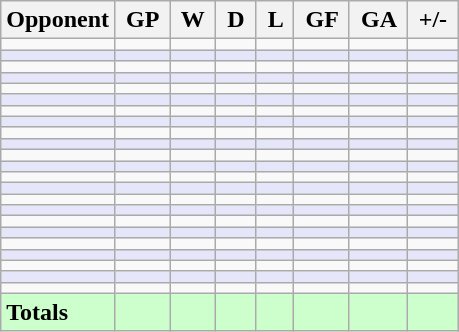<table class="wikitable">
<tr>
<th>Opponent</th>
<th> GP </th>
<th> W </th>
<th> D </th>
<th> L </th>
<th> GF </th>
<th> GA </th>
<th> +/- </th>
</tr>
<tr>
<td></td>
<td></td>
<td></td>
<td></td>
<td></td>
<td></td>
<td></td>
<td></td>
</tr>
<tr bgcolor="E6E6FA">
<td></td>
<td></td>
<td></td>
<td></td>
<td></td>
<td></td>
<td></td>
<td></td>
</tr>
<tr>
<td></td>
<td></td>
<td></td>
<td></td>
<td></td>
<td></td>
<td></td>
<td></td>
</tr>
<tr bgcolor="E6E6FA">
<td></td>
<td></td>
<td></td>
<td></td>
<td></td>
<td></td>
<td></td>
<td></td>
</tr>
<tr>
<td></td>
<td></td>
<td></td>
<td></td>
<td></td>
<td></td>
<td></td>
<td></td>
</tr>
<tr bgcolor="E6E6FA">
<td></td>
<td></td>
<td></td>
<td></td>
<td></td>
<td></td>
<td></td>
<td></td>
</tr>
<tr>
<td></td>
<td></td>
<td></td>
<td></td>
<td></td>
<td></td>
<td></td>
<td></td>
</tr>
<tr bgcolor="E6E6FA">
<td></td>
<td></td>
<td></td>
<td></td>
<td></td>
<td></td>
<td></td>
<td></td>
</tr>
<tr>
<td></td>
<td></td>
<td></td>
<td></td>
<td></td>
<td></td>
<td></td>
<td></td>
</tr>
<tr bgcolor="E6E6FA">
<td></td>
<td></td>
<td></td>
<td></td>
<td></td>
<td></td>
<td></td>
<td></td>
</tr>
<tr>
<td></td>
<td></td>
<td></td>
<td></td>
<td></td>
<td></td>
<td></td>
<td></td>
</tr>
<tr bgcolor="E6E6FA">
<td></td>
<td></td>
<td></td>
<td></td>
<td></td>
<td></td>
<td></td>
<td></td>
</tr>
<tr>
<td></td>
<td></td>
<td></td>
<td></td>
<td></td>
<td></td>
<td></td>
<td></td>
</tr>
<tr bgcolor="E6E6FA">
<td></td>
<td></td>
<td></td>
<td></td>
<td></td>
<td></td>
<td></td>
<td></td>
</tr>
<tr>
<td></td>
<td></td>
<td></td>
<td></td>
<td></td>
<td></td>
<td></td>
<td></td>
</tr>
<tr bgcolor="E6E6FA">
<td></td>
<td></td>
<td></td>
<td></td>
<td></td>
<td></td>
<td></td>
<td></td>
</tr>
<tr>
<td></td>
<td></td>
<td></td>
<td></td>
<td></td>
<td></td>
<td></td>
<td></td>
</tr>
<tr bgcolor="E6E6FA">
<td></td>
<td></td>
<td></td>
<td></td>
<td></td>
<td></td>
<td></td>
<td></td>
</tr>
<tr>
<td></td>
<td></td>
<td></td>
<td></td>
<td></td>
<td></td>
<td></td>
<td></td>
</tr>
<tr bgcolor="E6E6FA">
<td></td>
<td></td>
<td></td>
<td></td>
<td></td>
<td></td>
<td></td>
<td></td>
</tr>
<tr>
<td></td>
<td></td>
<td></td>
<td></td>
<td></td>
<td></td>
<td></td>
<td></td>
</tr>
<tr bgcolor="E6E6FA">
<td></td>
<td></td>
<td></td>
<td></td>
<td></td>
<td></td>
<td></td>
<td></td>
</tr>
<tr>
<td></td>
<td></td>
<td></td>
<td></td>
<td></td>
<td></td>
<td></td>
<td></td>
</tr>
<tr bgcolor="ccffcc">
<td><strong>Totals</strong></td>
<td></td>
<td></td>
<td></td>
<td></td>
<td></td>
<td></td>
<td></td>
</tr>
</table>
